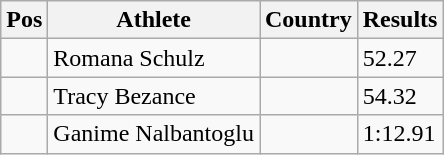<table class="wikitable">
<tr>
<th>Pos</th>
<th>Athlete</th>
<th>Country</th>
<th>Results</th>
</tr>
<tr>
<td align="center"></td>
<td>Romana Schulz</td>
<td></td>
<td>52.27</td>
</tr>
<tr>
<td align="center"></td>
<td>Tracy Bezance</td>
<td></td>
<td>54.32</td>
</tr>
<tr>
<td align="center"></td>
<td>Ganime Nalbantoglu</td>
<td></td>
<td>1:12.91</td>
</tr>
</table>
